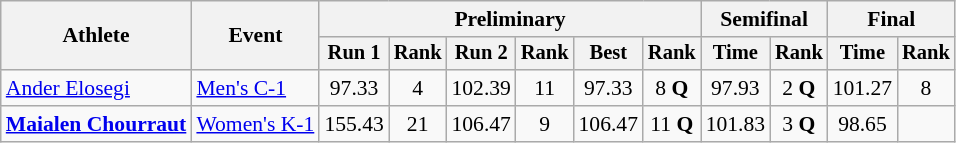<table class="wikitable" style="font-size:90%">
<tr>
<th rowspan=2>Athlete</th>
<th rowspan=2>Event</th>
<th colspan=6>Preliminary</th>
<th colspan=2>Semifinal</th>
<th colspan=2>Final</th>
</tr>
<tr style="font-size:95%">
<th>Run 1</th>
<th>Rank</th>
<th>Run 2</th>
<th>Rank</th>
<th>Best</th>
<th>Rank</th>
<th>Time</th>
<th>Rank</th>
<th>Time</th>
<th>Rank</th>
</tr>
<tr align=center>
<td align=left><a href='#'>Ander Elosegi</a></td>
<td align=left><a href='#'>Men's C-1</a></td>
<td>97.33</td>
<td>4</td>
<td>102.39</td>
<td>11</td>
<td>97.33</td>
<td>8 <strong>Q</strong></td>
<td>97.93</td>
<td>2 <strong>Q</strong></td>
<td>101.27</td>
<td>8</td>
</tr>
<tr align=center>
<td align=left><strong><a href='#'>Maialen Chourraut</a></strong></td>
<td align=left><a href='#'>Women's K-1</a></td>
<td>155.43</td>
<td>21</td>
<td>106.47</td>
<td>9</td>
<td>106.47</td>
<td>11 <strong>Q</strong></td>
<td>101.83</td>
<td>3 <strong>Q</strong></td>
<td>98.65</td>
<td></td>
</tr>
</table>
